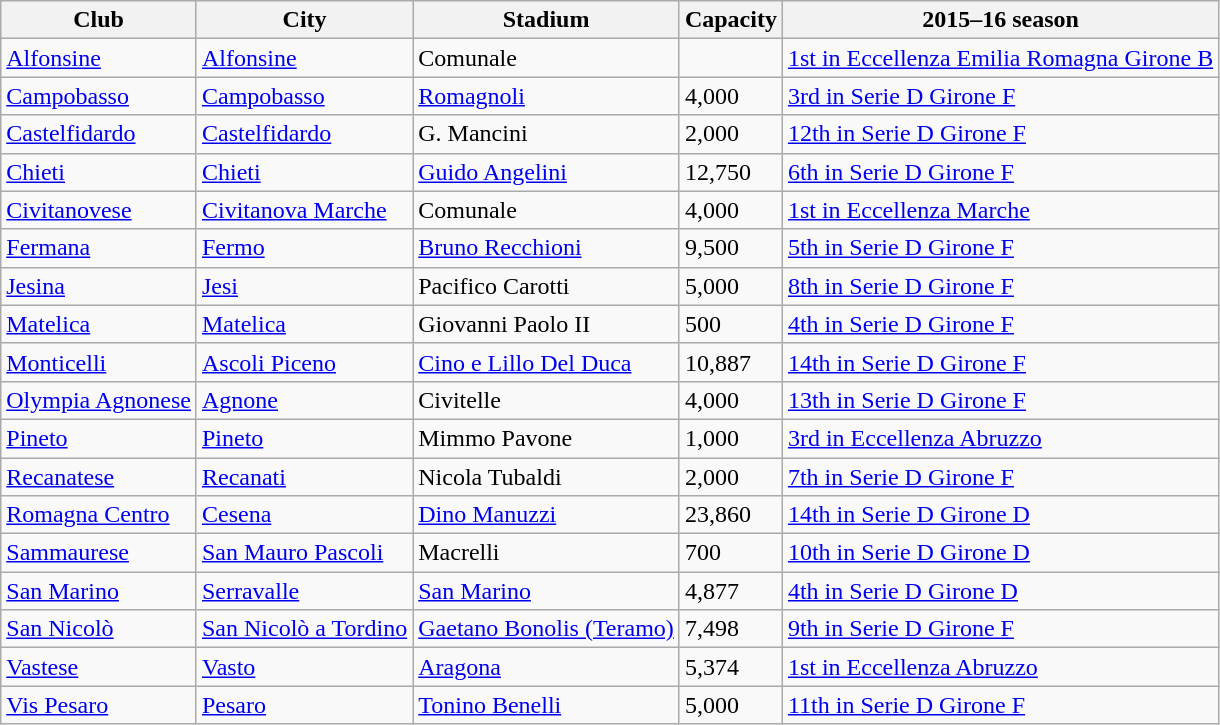<table class="wikitable sortable">
<tr>
<th>Club</th>
<th>City</th>
<th>Stadium</th>
<th>Capacity</th>
<th>2015–16 season</th>
</tr>
<tr>
<td><a href='#'>Alfonsine</a></td>
<td><a href='#'>Alfonsine</a></td>
<td>Comunale</td>
<td></td>
<td><a href='#'>1st in Eccellenza Emilia Romagna Girone B</a></td>
</tr>
<tr>
<td><a href='#'>Campobasso</a></td>
<td><a href='#'>Campobasso</a></td>
<td><a href='#'>Romagnoli</a></td>
<td>4,000</td>
<td><a href='#'>3rd in Serie D Girone F</a></td>
</tr>
<tr>
<td><a href='#'>Castelfidardo</a></td>
<td><a href='#'>Castelfidardo</a></td>
<td>G. Mancini</td>
<td>2,000</td>
<td><a href='#'>12th in Serie D Girone F</a></td>
</tr>
<tr>
<td><a href='#'>Chieti</a></td>
<td><a href='#'>Chieti</a></td>
<td><a href='#'>Guido Angelini</a></td>
<td>12,750</td>
<td><a href='#'>6th in Serie D Girone F</a></td>
</tr>
<tr>
<td><a href='#'>Civitanovese</a></td>
<td><a href='#'>Civitanova Marche</a></td>
<td>Comunale</td>
<td>4,000</td>
<td><a href='#'>1st in Eccellenza Marche</a></td>
</tr>
<tr>
<td><a href='#'>Fermana</a></td>
<td><a href='#'>Fermo</a></td>
<td><a href='#'>Bruno Recchioni</a></td>
<td>9,500</td>
<td><a href='#'>5th in Serie D Girone F</a></td>
</tr>
<tr>
<td><a href='#'>Jesina</a></td>
<td><a href='#'>Jesi</a></td>
<td>Pacifico Carotti</td>
<td>5,000</td>
<td><a href='#'>8th in Serie D Girone F</a></td>
</tr>
<tr>
<td><a href='#'>Matelica</a></td>
<td><a href='#'>Matelica</a></td>
<td>Giovanni Paolo II</td>
<td>500</td>
<td><a href='#'>4th in Serie D Girone F</a></td>
</tr>
<tr>
<td><a href='#'>Monticelli</a></td>
<td><a href='#'>Ascoli Piceno</a></td>
<td><a href='#'>Cino e Lillo Del Duca</a></td>
<td>10,887</td>
<td><a href='#'>14th in Serie D Girone F</a></td>
</tr>
<tr>
<td><a href='#'>Olympia Agnonese</a></td>
<td><a href='#'>Agnone</a></td>
<td>Civitelle</td>
<td>4,000</td>
<td><a href='#'>13th in Serie D Girone F</a></td>
</tr>
<tr>
<td><a href='#'>Pineto</a></td>
<td><a href='#'>Pineto</a></td>
<td>Mimmo Pavone</td>
<td>1,000</td>
<td><a href='#'>3rd in Eccellenza Abruzzo</a></td>
</tr>
<tr>
<td><a href='#'>Recanatese</a></td>
<td><a href='#'>Recanati</a></td>
<td>Nicola Tubaldi</td>
<td>2,000</td>
<td><a href='#'>7th in Serie D Girone F</a></td>
</tr>
<tr>
<td><a href='#'>Romagna Centro</a></td>
<td><a href='#'>Cesena</a></td>
<td><a href='#'>Dino Manuzzi</a></td>
<td>23,860</td>
<td><a href='#'>14th in Serie D Girone D</a></td>
</tr>
<tr>
<td><a href='#'>Sammaurese</a></td>
<td><a href='#'>San Mauro Pascoli</a></td>
<td>Macrelli</td>
<td>700</td>
<td><a href='#'>10th in Serie D Girone D</a></td>
</tr>
<tr>
<td><a href='#'>San Marino</a></td>
<td><a href='#'>Serravalle</a></td>
<td><a href='#'>San Marino</a></td>
<td>4,877</td>
<td><a href='#'>4th in Serie D Girone D</a></td>
</tr>
<tr>
<td><a href='#'>San Nicolò</a></td>
<td><a href='#'>San Nicolò a Tordino</a></td>
<td><a href='#'>Gaetano Bonolis (Teramo)</a></td>
<td>7,498</td>
<td><a href='#'>9th in Serie D Girone F</a></td>
</tr>
<tr>
<td><a href='#'>Vastese</a></td>
<td><a href='#'>Vasto</a></td>
<td><a href='#'>Aragona</a></td>
<td>5,374</td>
<td><a href='#'>1st in Eccellenza Abruzzo</a></td>
</tr>
<tr>
<td><a href='#'>Vis Pesaro</a></td>
<td><a href='#'>Pesaro</a></td>
<td><a href='#'>Tonino Benelli</a></td>
<td>5,000</td>
<td><a href='#'>11th in Serie D Girone F</a></td>
</tr>
</table>
